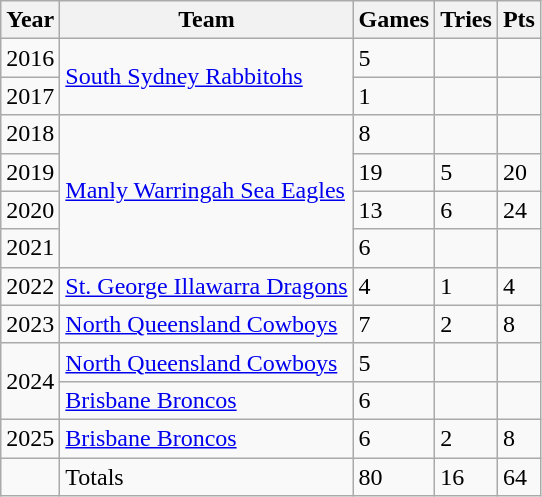<table class="wikitable">
<tr>
<th>Year</th>
<th>Team</th>
<th>Games</th>
<th>Tries</th>
<th>Pts</th>
</tr>
<tr>
<td>2016</td>
<td rowspan="2"> <a href='#'>South Sydney Rabbitohs</a></td>
<td>5</td>
<td></td>
<td></td>
</tr>
<tr>
<td>2017</td>
<td>1</td>
<td></td>
<td></td>
</tr>
<tr>
<td>2018</td>
<td rowspan="4"> <a href='#'>Manly Warringah Sea Eagles</a></td>
<td>8</td>
<td></td>
<td></td>
</tr>
<tr>
<td>2019</td>
<td>19</td>
<td>5</td>
<td>20</td>
</tr>
<tr>
<td>2020</td>
<td>13</td>
<td>6</td>
<td>24</td>
</tr>
<tr>
<td>2021</td>
<td>6</td>
<td></td>
<td></td>
</tr>
<tr>
<td>2022</td>
<td> <a href='#'>St. George Illawarra Dragons</a></td>
<td>4</td>
<td>1</td>
<td>4</td>
</tr>
<tr>
<td>2023</td>
<td> <a href='#'>North Queensland Cowboys</a></td>
<td>7</td>
<td>2</td>
<td>8</td>
</tr>
<tr>
<td rowspan="2">2024</td>
<td> <a href='#'>North Queensland Cowboys</a></td>
<td>5</td>
<td></td>
<td></td>
</tr>
<tr>
<td> <a href='#'>Brisbane Broncos</a></td>
<td>6</td>
<td></td>
<td></td>
</tr>
<tr>
<td>2025</td>
<td> <a href='#'>Brisbane Broncos</a></td>
<td>6</td>
<td>2</td>
<td>8</td>
</tr>
<tr>
<td></td>
<td>Totals</td>
<td>80</td>
<td>16</td>
<td>64</td>
</tr>
</table>
